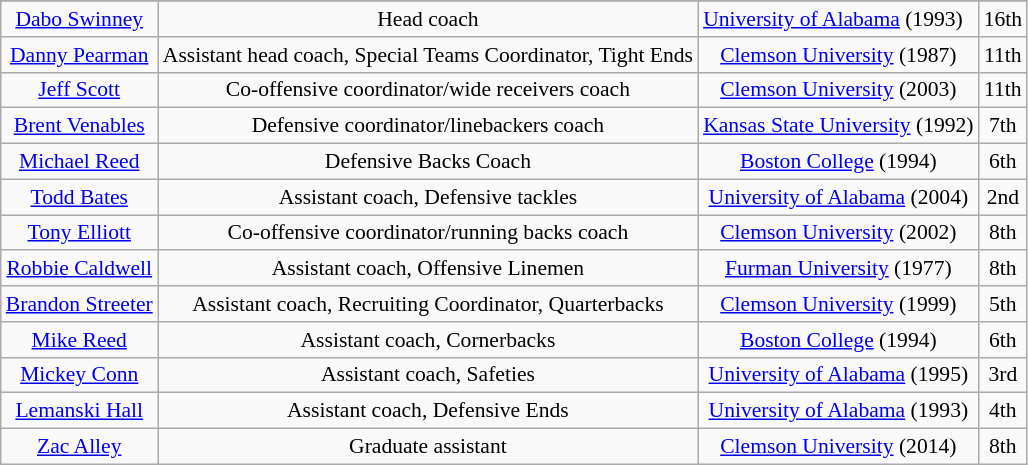<table class="wikitable" border="1" style="font-size:90%;">
<tr>
</tr>
<tr>
<td align=center><a href='#'>Dabo Swinney</a></td>
<td align=center>Head coach</td>
<td><a href='#'>University of Alabama</a> (1993)</td>
<td align=center>16th</td>
</tr>
<tr>
<td align=center><a href='#'>Danny Pearman</a></td>
<td align=center>Assistant head coach, Special Teams Coordinator, Tight Ends</td>
<td align=center><a href='#'>Clemson University</a> (1987)</td>
<td align=center>11th</td>
</tr>
<tr>
<td align=center><a href='#'>Jeff Scott</a></td>
<td align=center>Co-offensive coordinator/wide receivers coach</td>
<td align=center><a href='#'>Clemson University</a> (2003)</td>
<td align=center>11th</td>
</tr>
<tr>
<td align=center><a href='#'>Brent Venables</a></td>
<td align=center>Defensive coordinator/linebackers coach</td>
<td align=center><a href='#'>Kansas State University</a> (1992)</td>
<td align=center>7th</td>
</tr>
<tr>
<td align=center><a href='#'>Michael Reed</a></td>
<td align=center>Defensive Backs Coach</td>
<td align=center><a href='#'>Boston College</a> (1994)</td>
<td align=center>6th</td>
</tr>
<tr>
<td align=center><a href='#'>Todd Bates</a></td>
<td align=center>Assistant coach, Defensive tackles</td>
<td align=center><a href='#'>University of Alabama</a> (2004)</td>
<td align=center>2nd</td>
</tr>
<tr>
<td align=center><a href='#'>Tony Elliott</a></td>
<td align=center>Co-offensive coordinator/running backs coach</td>
<td align=center><a href='#'>Clemson University</a> (2002)</td>
<td align=center>8th</td>
</tr>
<tr>
<td align=center><a href='#'>Robbie Caldwell</a></td>
<td align=center>Assistant coach, Offensive Linemen</td>
<td align=center><a href='#'>Furman University</a> (1977)</td>
<td align=center>8th</td>
</tr>
<tr>
<td align=center><a href='#'>Brandon Streeter</a></td>
<td align=center>Assistant coach, Recruiting Coordinator, Quarterbacks</td>
<td align=center><a href='#'>Clemson University</a> (1999)</td>
<td align=center>5th</td>
</tr>
<tr>
<td align=center><a href='#'>Mike Reed</a></td>
<td align=center>Assistant coach, Cornerbacks</td>
<td align=center><a href='#'>Boston College</a> (1994)</td>
<td align=center>6th</td>
</tr>
<tr>
<td align=center><a href='#'>Mickey Conn</a></td>
<td align=center>Assistant coach, Safeties</td>
<td align=center><a href='#'>University of Alabama</a> (1995)</td>
<td align=center>3rd</td>
</tr>
<tr>
<td align=center><a href='#'>Lemanski Hall</a></td>
<td align=center>Assistant coach, Defensive Ends</td>
<td align=center><a href='#'>University of Alabama</a> (1993)</td>
<td align=center>4th</td>
</tr>
<tr>
<td align=center><a href='#'>Zac Alley</a></td>
<td align=center>Graduate assistant</td>
<td align=center><a href='#'>Clemson University</a> (2014)</td>
<td align=center>8th</td>
</tr>
</table>
